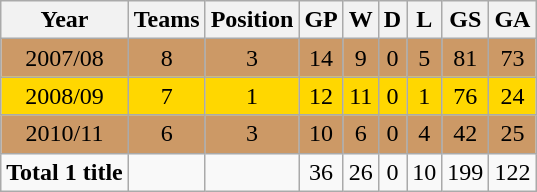<table class="wikitable" style="text-align: center;">
<tr>
<th>Year</th>
<th>Teams</th>
<th>Position</th>
<th>GP</th>
<th>W</th>
<th>D</th>
<th>L</th>
<th>GS</th>
<th>GA</th>
</tr>
<tr bgcolor="#cc9966">
<td> 2007/08</td>
<td>8</td>
<td>3</td>
<td>14</td>
<td>9</td>
<td>0</td>
<td>5</td>
<td>81</td>
<td>73</td>
</tr>
<tr bgcolor=gold>
<td> 2008/09</td>
<td>7</td>
<td>1</td>
<td>12</td>
<td>11</td>
<td>0</td>
<td>1</td>
<td>76</td>
<td>24</td>
</tr>
<tr bgcolor="#cc9966">
<td> 2010/11</td>
<td>6</td>
<td>3</td>
<td>10</td>
<td>6</td>
<td>0</td>
<td>4</td>
<td>42</td>
<td>25</td>
</tr>
<tr>
<td><strong>Total</strong> <strong>1 title</strong></td>
<td></td>
<td></td>
<td>36</td>
<td>26</td>
<td>0</td>
<td>10</td>
<td>199</td>
<td>122</td>
</tr>
</table>
